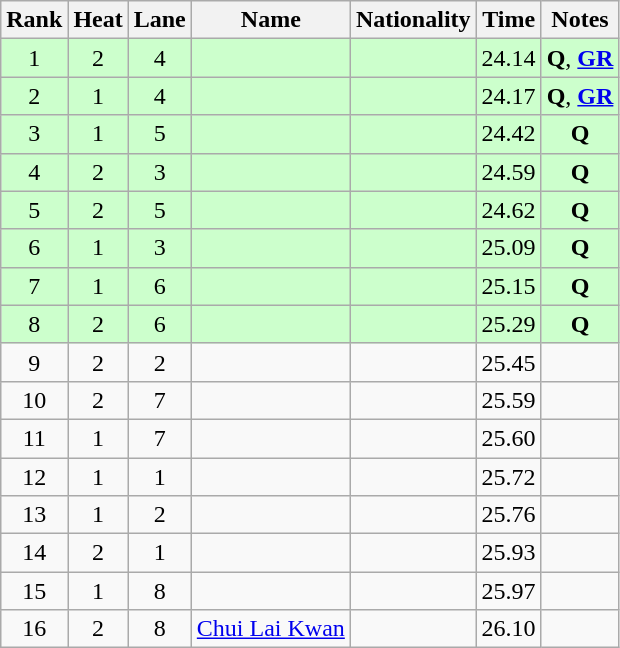<table class="wikitable sortable" style="text-align:center">
<tr>
<th>Rank</th>
<th>Heat</th>
<th>Lane</th>
<th>Name</th>
<th>Nationality</th>
<th>Time</th>
<th>Notes</th>
</tr>
<tr bgcolor=ccffcc>
<td>1</td>
<td>2</td>
<td>4</td>
<td align=left></td>
<td align=left></td>
<td>24.14</td>
<td><strong>Q</strong>, <strong><a href='#'>GR</a></strong></td>
</tr>
<tr bgcolor=ccffcc>
<td>2</td>
<td>1</td>
<td>4</td>
<td align=left></td>
<td align=left></td>
<td>24.17</td>
<td><strong>Q</strong>, <strong><a href='#'>GR</a></strong></td>
</tr>
<tr bgcolor=ccffcc>
<td>3</td>
<td>1</td>
<td>5</td>
<td align=left></td>
<td align=left></td>
<td>24.42</td>
<td><strong>Q</strong></td>
</tr>
<tr bgcolor=ccffcc>
<td>4</td>
<td>2</td>
<td>3</td>
<td align=left></td>
<td align=left></td>
<td>24.59</td>
<td><strong>Q</strong></td>
</tr>
<tr bgcolor=ccffcc>
<td>5</td>
<td>2</td>
<td>5</td>
<td align=left></td>
<td align=left></td>
<td>24.62</td>
<td><strong>Q</strong></td>
</tr>
<tr bgcolor=ccffcc>
<td>6</td>
<td>1</td>
<td>3</td>
<td align=left></td>
<td align=left></td>
<td>25.09</td>
<td><strong>Q</strong></td>
</tr>
<tr bgcolor=ccffcc>
<td>7</td>
<td>1</td>
<td>6</td>
<td align=left></td>
<td align=left></td>
<td>25.15</td>
<td><strong>Q</strong></td>
</tr>
<tr bgcolor=ccffcc>
<td>8</td>
<td>2</td>
<td>6</td>
<td align=left></td>
<td align=left></td>
<td>25.29</td>
<td><strong>Q</strong></td>
</tr>
<tr>
<td>9</td>
<td>2</td>
<td>2</td>
<td align=left></td>
<td align=left></td>
<td>25.45</td>
<td></td>
</tr>
<tr>
<td>10</td>
<td>2</td>
<td>7</td>
<td align=left></td>
<td align=left></td>
<td>25.59</td>
<td></td>
</tr>
<tr>
<td>11</td>
<td>1</td>
<td>7</td>
<td align=left></td>
<td align=left></td>
<td>25.60</td>
<td></td>
</tr>
<tr>
<td>12</td>
<td>1</td>
<td>1</td>
<td align=left></td>
<td align=left></td>
<td>25.72</td>
<td></td>
</tr>
<tr>
<td>13</td>
<td>1</td>
<td>2</td>
<td align=left></td>
<td align=left></td>
<td>25.76</td>
<td></td>
</tr>
<tr>
<td>14</td>
<td>2</td>
<td>1</td>
<td align=left></td>
<td align=left></td>
<td>25.93</td>
<td></td>
</tr>
<tr>
<td>15</td>
<td>1</td>
<td>8</td>
<td align=left></td>
<td align=left></td>
<td>25.97</td>
<td></td>
</tr>
<tr>
<td>16</td>
<td>2</td>
<td>8</td>
<td align=left><a href='#'>Chui Lai Kwan</a></td>
<td align=left></td>
<td>26.10</td>
<td></td>
</tr>
</table>
